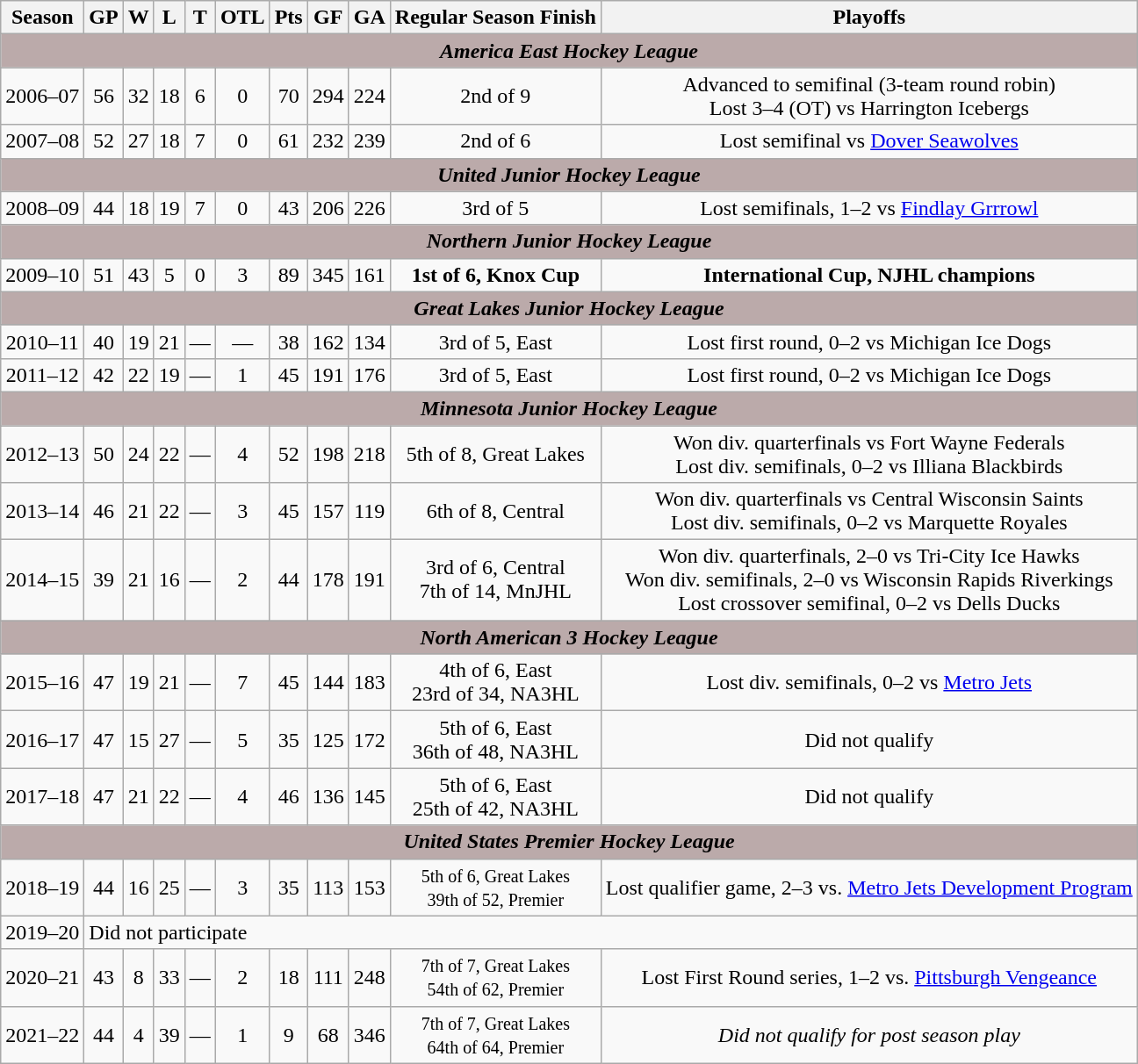<table class="wikitable"  style="text-align:center">
<tr>
<th>Season</th>
<th>GP</th>
<th>W</th>
<th>L</th>
<th>T</th>
<th>OTL</th>
<th>Pts</th>
<th>GF</th>
<th>GA</th>
<th>Regular Season Finish</th>
<th>Playoffs</th>
</tr>
<tr bgcolor="#bbaaaa">
<td colspan="12"><strong><em>America East Hockey League</em></strong></td>
</tr>
<tr>
<td>2006–07</td>
<td>56</td>
<td>32</td>
<td>18</td>
<td>6</td>
<td>0</td>
<td>70</td>
<td>294</td>
<td>224</td>
<td>2nd of 9</td>
<td>Advanced to semifinal (3-team round robin)<br>Lost 3–4 (OT) vs Harrington Icebergs</td>
</tr>
<tr>
<td>2007–08</td>
<td>52</td>
<td>27</td>
<td>18</td>
<td>7</td>
<td>0</td>
<td>61</td>
<td>232</td>
<td>239</td>
<td>2nd of 6</td>
<td>Lost semifinal vs <a href='#'>Dover Seawolves</a></td>
</tr>
<tr bgcolor="#bbaaaa">
<td colspan="12"><strong><em>United Junior Hockey League</em></strong></td>
</tr>
<tr>
<td>2008–09</td>
<td>44</td>
<td>18</td>
<td>19</td>
<td>7</td>
<td>0</td>
<td>43</td>
<td>206</td>
<td>226</td>
<td>3rd of 5</td>
<td>Lost semifinals, 1–2 vs <a href='#'>Findlay Grrrowl</a></td>
</tr>
<tr bgcolor="#bbaaaa">
<td colspan="12"><strong><em>Northern Junior Hockey League</em></strong></td>
</tr>
<tr>
<td>2009–10</td>
<td>51</td>
<td>43</td>
<td>5</td>
<td>0</td>
<td>3</td>
<td>89</td>
<td>345</td>
<td>161</td>
<td><strong>1st of 6, Knox Cup</strong></td>
<td><strong>International Cup, NJHL champions</strong></td>
</tr>
<tr bgcolor="#bbaaaa">
<td colspan="12"><strong><em>Great Lakes Junior Hockey League</em></strong></td>
</tr>
<tr>
<td>2010–11</td>
<td>40</td>
<td>19</td>
<td>21</td>
<td>—</td>
<td>—</td>
<td>38</td>
<td>162</td>
<td>134</td>
<td>3rd of 5, East</td>
<td>Lost first round, 0–2 vs Michigan Ice Dogs</td>
</tr>
<tr>
<td>2011–12</td>
<td>42</td>
<td>22</td>
<td>19</td>
<td>—</td>
<td>1</td>
<td>45</td>
<td>191</td>
<td>176</td>
<td>3rd of 5, East</td>
<td>Lost first round, 0–2 vs Michigan Ice Dogs</td>
</tr>
<tr bgcolor="#bbaaaa">
<td colspan="12"><strong><em>Minnesota Junior Hockey League</em></strong></td>
</tr>
<tr>
<td>2012–13</td>
<td>50</td>
<td>24</td>
<td>22</td>
<td>—</td>
<td>4</td>
<td>52</td>
<td>198</td>
<td>218</td>
<td>5th of 8, Great Lakes</td>
<td>Won div. quarterfinals vs Fort Wayne Federals<br>Lost div. semifinals, 0–2 vs Illiana Blackbirds</td>
</tr>
<tr>
<td>2013–14</td>
<td>46</td>
<td>21</td>
<td>22</td>
<td>—</td>
<td>3</td>
<td>45</td>
<td>157</td>
<td>119</td>
<td>6th of 8, Central</td>
<td>Won div. quarterfinals vs Central Wisconsin Saints<br>Lost div. semifinals, 0–2 vs Marquette Royales</td>
</tr>
<tr>
<td>2014–15</td>
<td>39</td>
<td>21</td>
<td>16</td>
<td>—</td>
<td>2</td>
<td>44</td>
<td>178</td>
<td>191</td>
<td>3rd of 6, Central<br>7th of 14, MnJHL</td>
<td>Won div. quarterfinals, 2–0 vs Tri-City Ice Hawks<br>Won div. semifinals, 2–0 vs Wisconsin Rapids Riverkings<br>Lost crossover semifinal, 0–2 vs Dells Ducks</td>
</tr>
<tr bgcolor="#bbaaaa">
<td colspan="12"><strong><em>North American 3 Hockey League</em></strong></td>
</tr>
<tr>
<td>2015–16</td>
<td>47</td>
<td>19</td>
<td>21</td>
<td>—</td>
<td>7</td>
<td>45</td>
<td>144</td>
<td>183</td>
<td>4th of 6, East<br>23rd of 34, NA3HL</td>
<td>Lost div. semifinals, 0–2 vs <a href='#'>Metro Jets</a></td>
</tr>
<tr>
<td>2016–17</td>
<td>47</td>
<td>15</td>
<td>27</td>
<td>—</td>
<td>5</td>
<td>35</td>
<td>125</td>
<td>172</td>
<td>5th of 6, East<br>36th of 48, NA3HL</td>
<td>Did not qualify</td>
</tr>
<tr>
<td>2017–18</td>
<td>47</td>
<td>21</td>
<td>22</td>
<td>—</td>
<td>4</td>
<td>46</td>
<td>136</td>
<td>145</td>
<td>5th of 6, East<br>25th of 42, NA3HL</td>
<td>Did not qualify</td>
</tr>
<tr bgcolor="#bbaaaa">
<td colspan="12"><strong><em>United States Premier Hockey League</em></strong></td>
</tr>
<tr>
<td>2018–19</td>
<td>44</td>
<td>16</td>
<td>25</td>
<td>—</td>
<td>3</td>
<td>35</td>
<td>113</td>
<td>153</td>
<td><small>5th of 6, Great Lakes<br>39th of 52, Premier</small></td>
<td>Lost qualifier game, 2–3 vs. <a href='#'>Metro Jets Development Program</a></td>
</tr>
<tr>
<td>2019–20</td>
<td colspan=10; align=left>Did not participate</td>
</tr>
<tr>
<td>2020–21</td>
<td>43</td>
<td>8</td>
<td>33</td>
<td>—</td>
<td>2</td>
<td>18</td>
<td>111</td>
<td>248</td>
<td><small>7th of 7, Great Lakes<br>54th of 62, Premier</small></td>
<td>Lost First Round series, 1–2 vs. <a href='#'>Pittsburgh Vengeance</a></td>
</tr>
<tr>
<td>2021–22</td>
<td>44</td>
<td>4</td>
<td>39</td>
<td>—</td>
<td>1</td>
<td>9</td>
<td>68</td>
<td>346</td>
<td><small>7th of 7, Great Lakes<br>64th of 64, Premier</small></td>
<td><em>Did not qualify for post season play</em></td>
</tr>
</table>
